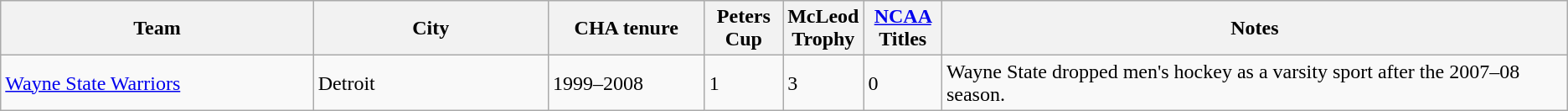<table class="wikitable">
<tr>
<th bgcolor="#DDDDFF" width="20%">Team</th>
<th bgcolor="#DDDDFF" width="15%">City</th>
<th bgcolor="#DDDDFF" width="10%">CHA tenure</th>
<th bgcolor="#DDDDFF" width="5%">Peters Cup</th>
<th bgcolor="#DDDDFF" width="5%">McLeod Trophy</th>
<th bgcolor="#DDDDFF" width="5%"><a href='#'>NCAA</a> Titles</th>
<th bgcolor="#DDDDFF" width="40%">Notes</th>
</tr>
<tr>
<td><a href='#'>Wayne State Warriors</a></td>
<td>Detroit</td>
<td>1999–2008</td>
<td>1</td>
<td>3</td>
<td>0</td>
<td>Wayne State dropped men's hockey as a varsity sport after the 2007–08 season.</td>
</tr>
</table>
